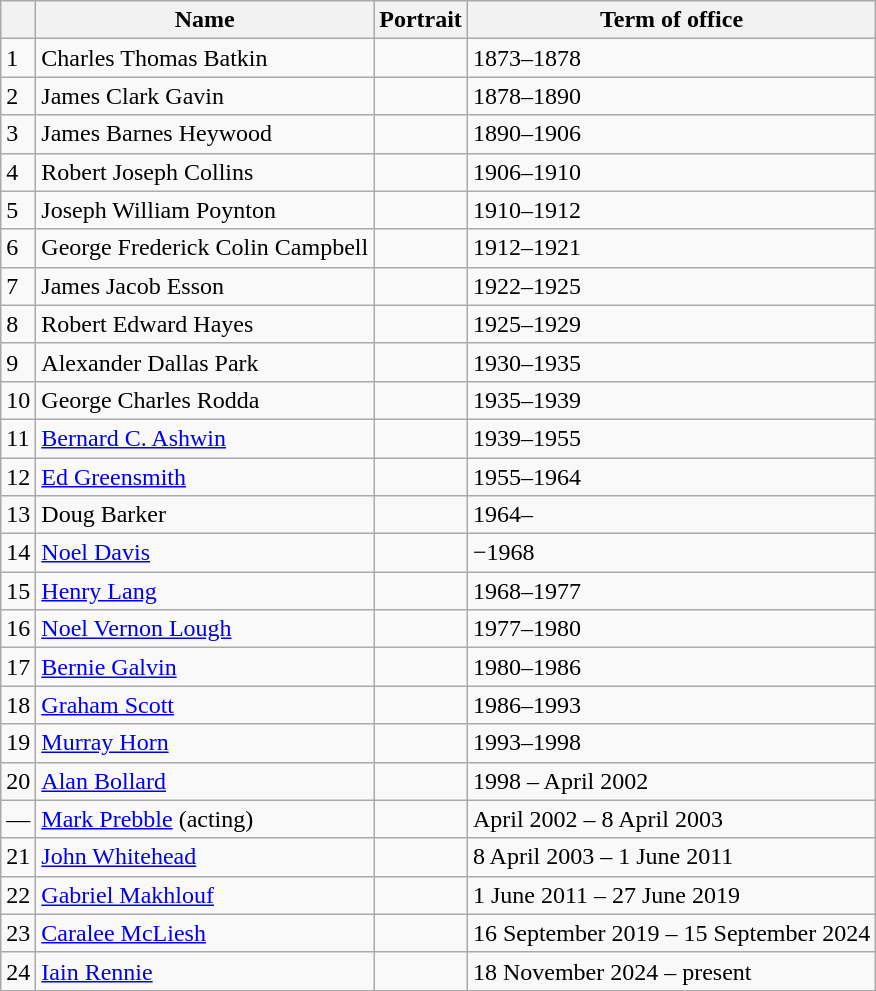<table class="wikitable">
<tr>
<th></th>
<th>Name</th>
<th>Portrait</th>
<th>Term of office</th>
</tr>
<tr>
<td>1</td>
<td>Charles Thomas Batkin</td>
<td></td>
<td>1873–1878</td>
</tr>
<tr>
<td>2</td>
<td>James Clark Gavin</td>
<td></td>
<td>1878–1890</td>
</tr>
<tr>
<td>3</td>
<td>James Barnes Heywood</td>
<td></td>
<td>1890–1906</td>
</tr>
<tr>
<td>4</td>
<td>Robert Joseph Collins</td>
<td></td>
<td>1906–1910</td>
</tr>
<tr>
<td>5</td>
<td>Joseph William Poynton</td>
<td></td>
<td>1910–1912</td>
</tr>
<tr>
<td>6</td>
<td>George Frederick Colin Campbell</td>
<td></td>
<td>1912–1921</td>
</tr>
<tr>
<td>7</td>
<td>James Jacob Esson</td>
<td></td>
<td>1922–1925</td>
</tr>
<tr>
<td>8</td>
<td>Robert Edward Hayes</td>
<td></td>
<td>1925–1929</td>
</tr>
<tr>
<td>9</td>
<td>Alexander Dallas Park</td>
<td></td>
<td>1930–1935</td>
</tr>
<tr>
<td>10</td>
<td>George Charles Rodda</td>
<td></td>
<td>1935–1939</td>
</tr>
<tr>
<td>11</td>
<td><a href='#'>Bernard C. Ashwin</a></td>
<td></td>
<td>1939–1955</td>
</tr>
<tr>
<td>12</td>
<td><a href='#'>Ed Greensmith</a></td>
<td></td>
<td>1955–1964</td>
</tr>
<tr>
<td>13</td>
<td>Doug Barker</td>
<td></td>
<td>1964–</td>
</tr>
<tr>
<td>14</td>
<td><a href='#'>Noel Davis</a></td>
<td></td>
<td>−1968</td>
</tr>
<tr>
<td>15</td>
<td><a href='#'>Henry Lang</a></td>
<td></td>
<td>1968–1977</td>
</tr>
<tr>
<td>16</td>
<td><a href='#'>Noel Vernon Lough</a></td>
<td></td>
<td>1977–1980</td>
</tr>
<tr>
<td>17</td>
<td><a href='#'>Bernie Galvin</a></td>
<td></td>
<td>1980–1986</td>
</tr>
<tr>
<td>18</td>
<td><a href='#'>Graham Scott</a></td>
<td></td>
<td>1986–1993</td>
</tr>
<tr>
<td>19</td>
<td><a href='#'>Murray Horn</a></td>
<td></td>
<td>1993–1998</td>
</tr>
<tr>
<td>20</td>
<td><a href='#'>Alan Bollard</a></td>
<td></td>
<td>1998 – April 2002</td>
</tr>
<tr>
<td>—</td>
<td><a href='#'>Mark Prebble</a> (acting)</td>
<td></td>
<td>April 2002 – 8 April 2003</td>
</tr>
<tr>
<td>21</td>
<td><a href='#'>John Whitehead</a></td>
<td></td>
<td>8 April 2003 – 1 June 2011</td>
</tr>
<tr>
<td>22</td>
<td><a href='#'>Gabriel Makhlouf</a></td>
<td></td>
<td>1 June 2011 – 27 June 2019</td>
</tr>
<tr>
<td>23</td>
<td><a href='#'>Caralee McLiesh</a></td>
<td></td>
<td>16 September 2019 – 15 September 2024</td>
</tr>
<tr>
<td>24</td>
<td><a href='#'>Iain Rennie</a></td>
<td></td>
<td>18 November 2024 – present</td>
</tr>
<tr>
</tr>
</table>
